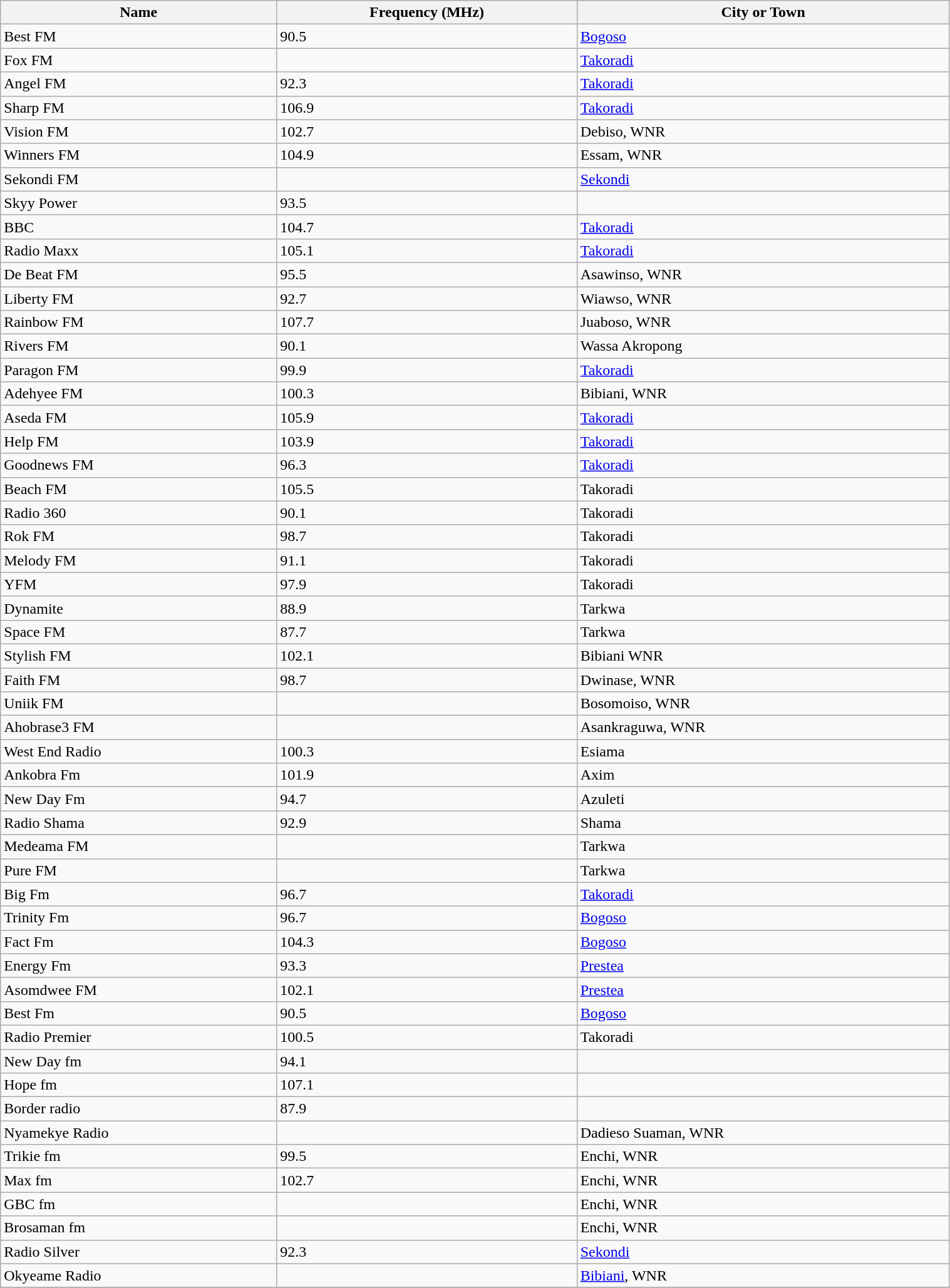<table class="wikitable sortable"  style="width:80%;">
<tr>
<th>Name</th>
<th>Frequency (MHz)</th>
<th>City or Town</th>
</tr>
<tr>
<td>Best FM</td>
<td>90.5</td>
<td><a href='#'>Bogoso</a></td>
</tr>
<tr>
<td>Fox FM</td>
<td></td>
<td><a href='#'>Takoradi</a></td>
</tr>
<tr>
<td>Angel FM</td>
<td>92.3</td>
<td><a href='#'>Takoradi</a></td>
</tr>
<tr>
<td>Sharp FM</td>
<td>106.9</td>
<td><a href='#'>Takoradi</a></td>
</tr>
<tr>
<td>Vision FM</td>
<td>102.7</td>
<td>Debiso, WNR</td>
</tr>
<tr>
<td>Winners FM</td>
<td>104.9</td>
<td>Essam, WNR</td>
</tr>
<tr>
<td>Sekondi FM</td>
<td></td>
<td><a href='#'>Sekondi</a></td>
</tr>
<tr>
<td>Skyy Power</td>
<td>93.5</td>
<td></td>
</tr>
<tr>
<td>BBC</td>
<td>104.7</td>
<td><a href='#'>Takoradi</a></td>
</tr>
<tr>
<td>Radio Maxx</td>
<td>105.1</td>
<td><a href='#'>Takoradi</a></td>
</tr>
<tr>
<td>De Beat FM</td>
<td>95.5</td>
<td>Asawinso, WNR</td>
</tr>
<tr>
<td>Liberty FM</td>
<td>92.7</td>
<td>Wiawso, WNR</td>
</tr>
<tr>
<td>Rainbow FM</td>
<td>107.7</td>
<td>Juaboso, WNR</td>
</tr>
<tr>
<td>Rivers FM</td>
<td>90.1</td>
<td>Wassa Akropong</td>
</tr>
<tr>
<td>Paragon FM</td>
<td>99.9</td>
<td><a href='#'>Takoradi</a></td>
</tr>
<tr>
<td>Adehyee FM</td>
<td>100.3</td>
<td>Bibiani, WNR </td>
</tr>
<tr>
<td>Aseda FM</td>
<td>105.9</td>
<td><a href='#'>Takoradi</a></td>
</tr>
<tr>
<td>Help FM</td>
<td>103.9</td>
<td><a href='#'>Takoradi</a></td>
</tr>
<tr>
<td>Goodnews FM</td>
<td>96.3</td>
<td><a href='#'>Takoradi</a></td>
</tr>
<tr>
<td>Beach FM</td>
<td>105.5</td>
<td>Takoradi</td>
</tr>
<tr>
<td>Radio 360</td>
<td>90.1</td>
<td>Takoradi</td>
</tr>
<tr>
<td>Rok FM</td>
<td>98.7</td>
<td>Takoradi</td>
</tr>
<tr>
<td>Melody FM</td>
<td>91.1</td>
<td>Takoradi</td>
</tr>
<tr>
<td>YFM</td>
<td>97.9</td>
<td>Takoradi</td>
</tr>
<tr>
<td>Dynamite</td>
<td>88.9</td>
<td>Tarkwa</td>
</tr>
<tr>
<td>Space FM</td>
<td>87.7</td>
<td>Tarkwa</td>
</tr>
<tr>
<td>Stylish FM</td>
<td>102.1</td>
<td>Bibiani WNR</td>
</tr>
<tr>
<td>Faith FM</td>
<td>98.7</td>
<td>Dwinase, WNR</td>
</tr>
<tr>
<td>Uniik FM</td>
<td></td>
<td>Bosomoiso, WNR</td>
</tr>
<tr>
<td>Ahobrase3 FM</td>
<td></td>
<td>Asankraguwa, WNR</td>
</tr>
<tr>
<td>West End Radio</td>
<td>100.3</td>
<td>Esiama</td>
</tr>
<tr>
<td>Ankobra Fm</td>
<td>101.9</td>
<td>Axim</td>
</tr>
<tr>
<td>New Day Fm</td>
<td>94.7</td>
<td>Azuleti</td>
</tr>
<tr>
<td>Radio Shama</td>
<td>92.9</td>
<td>Shama</td>
</tr>
<tr>
<td>Medeama FM</td>
<td></td>
<td>Tarkwa</td>
</tr>
<tr>
<td>Pure FM</td>
<td></td>
<td>Tarkwa</td>
</tr>
<tr>
<td>Big Fm</td>
<td>96.7</td>
<td><a href='#'>Takoradi</a></td>
</tr>
<tr>
<td>Trinity Fm</td>
<td>96.7</td>
<td><a href='#'>Bogoso</a></td>
</tr>
<tr>
<td>Fact Fm</td>
<td>104.3</td>
<td><a href='#'>Bogoso</a></td>
</tr>
<tr>
<td>Energy Fm</td>
<td>93.3</td>
<td><a href='#'>Prestea</a></td>
</tr>
<tr>
<td>Asomdwee FM</td>
<td>102.1</td>
<td><a href='#'>Prestea</a></td>
</tr>
<tr>
<td>Best Fm</td>
<td>90.5</td>
<td><a href='#'>Bogoso</a></td>
</tr>
<tr>
<td>Radio Premier</td>
<td>100.5</td>
<td>Takoradi</td>
</tr>
<tr>
<td>New Day fm</td>
<td>94.1</td>
<td></td>
</tr>
<tr>
<td>Hope fm</td>
<td>107.1</td>
<td></td>
</tr>
<tr>
<td>Border radio</td>
<td>87.9</td>
<td></td>
</tr>
<tr>
<td>Nyamekye Radio</td>
<td></td>
<td>Dadieso Suaman, WNR</td>
</tr>
<tr>
<td>Trikie fm</td>
<td>99.5</td>
<td>Enchi, WNR</td>
</tr>
<tr>
<td>Max fm</td>
<td>102.7</td>
<td>Enchi, WNR</td>
</tr>
<tr>
<td>GBC fm</td>
<td></td>
<td>Enchi, WNR</td>
</tr>
<tr>
<td>Brosaman fm</td>
<td></td>
<td>Enchi, WNR</td>
</tr>
<tr>
<td>Radio Silver</td>
<td>92.3</td>
<td><a href='#'>Sekondi</a></td>
</tr>
<tr>
<td>Okyeame Radio</td>
<td></td>
<td><a href='#'>Bibiani</a>, WNR</td>
</tr>
<tr>
</tr>
</table>
